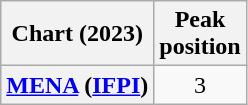<table class="wikitable sortable plainrowheaders" style="text-align:center">
<tr>
<th scope="col">Chart (2023)</th>
<th scope="col">Peak<br>position</th>
</tr>
<tr>
<th scope="row"><a href='#'>MENA</a> (<a href='#'>IFPI</a>)</th>
<td>3</td>
</tr>
</table>
